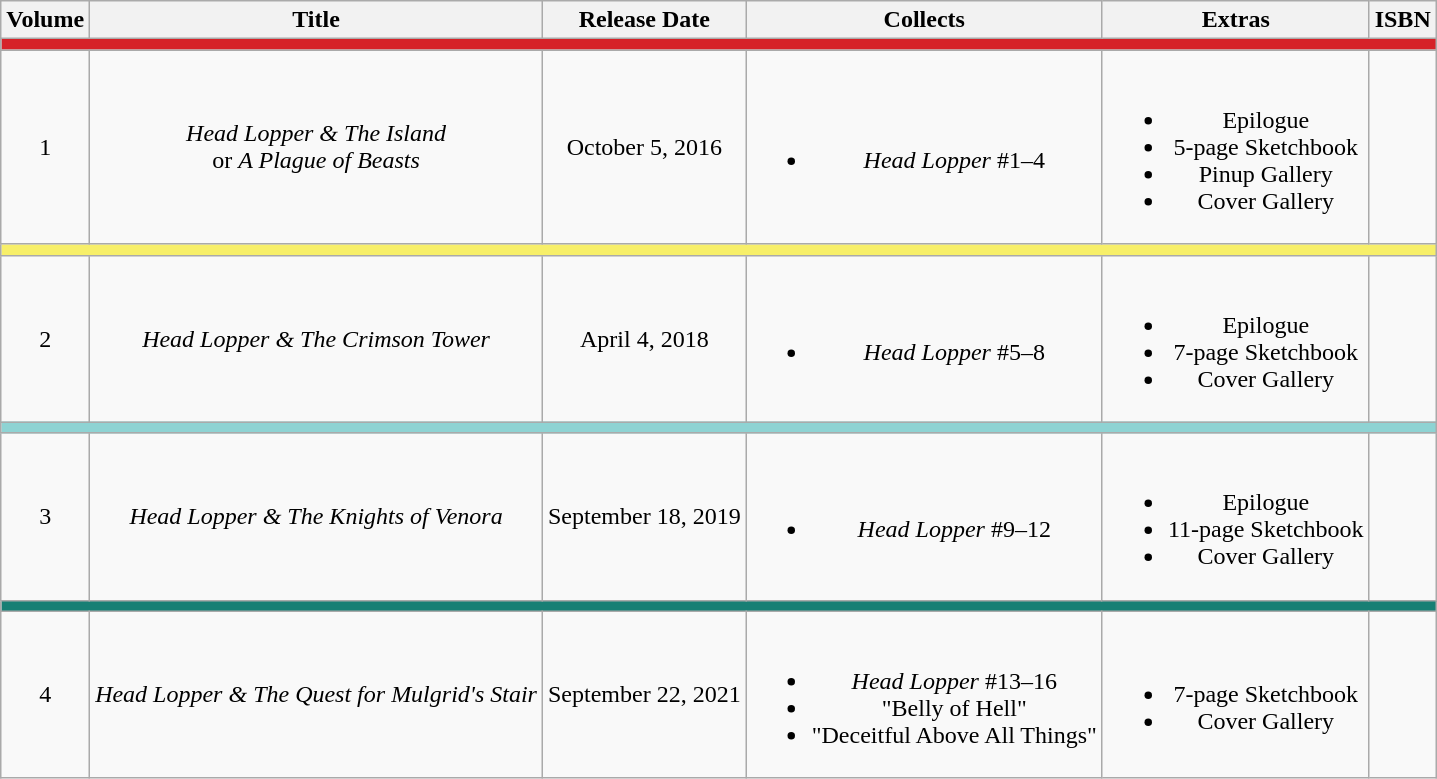<table class="wikitable" style="text-align: center">
<tr>
<th>Volume</th>
<th>Title</th>
<th>Release Date</th>
<th>Collects</th>
<th>Extras</th>
<th>ISBN</th>
</tr>
<tr>
<td colspan=7 style=background:#d62128></td>
</tr>
<tr>
<td>1</td>
<td><em>Head Lopper & The Island</em><br>or <em>A Plague of Beasts</em></td>
<td>October 5, 2016</td>
<td><br><ul><li><em>Head Lopper</em> #1–4</li></ul></td>
<td><br><ul><li>Epilogue</li><li>5-page Sketchbook</li><li>Pinup Gallery</li><li>Cover Gallery</li></ul></td>
<td></td>
</tr>
<tr>
<td colspan=7 style=background:#f7ef69></td>
</tr>
<tr>
<td>2</td>
<td><em>Head Lopper & The Crimson Tower</em></td>
<td>April 4, 2018</td>
<td><br><ul><li><em>Head Lopper</em> #5–8</li></ul></td>
<td><br><ul><li>Epilogue</li><li>7-page Sketchbook</li><li>Cover Gallery</li></ul></td>
<td></td>
</tr>
<tr>
<td colspan=7 style=background:#8ed3d3></td>
</tr>
<tr>
<td>3</td>
<td><em>Head Lopper & The Knights of Venora</em></td>
<td>September 18, 2019</td>
<td><br><ul><li><em>Head Lopper</em> #9–12</li></ul></td>
<td><br><ul><li>Epilogue</li><li>11-page Sketchbook</li><li>Cover Gallery</li></ul></td>
<td></td>
</tr>
<tr>
<td colspan=7 style=background:#177f74></td>
</tr>
<tr>
<td>4</td>
<td><em>Head Lopper & The Quest for Mulgrid's Stair</em></td>
<td>September 22, 2021</td>
<td><br><ul><li><em>Head Lopper</em> #13–16</li><li>"Belly of Hell"</li><li>"Deceitful Above All Things"</li></ul></td>
<td><br><ul><li>7-page Sketchbook</li><li>Cover Gallery</li></ul></td>
<td></td>
</tr>
</table>
